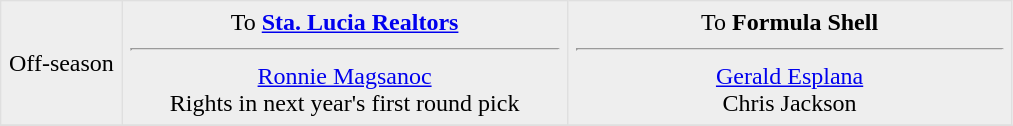<table border=1 style="border-collapse:collapse; text-align: center" bordercolor="#DFDFDF"  cellpadding="5">
<tr bgcolor="eeeeee">
<td style="width:12%">Off-season <br></td>
<td style="width:44%" valign="top">To <strong><a href='#'>Sta. Lucia Realtors</a></strong><hr><a href='#'>Ronnie Magsanoc</a><br>Rights in next year's first round pick</td>
<td style="width:44%" valign="top">To <strong>Formula Shell</strong><hr><a href='#'>Gerald Esplana</a><br> Chris Jackson</td>
</tr>
<tr>
</tr>
</table>
